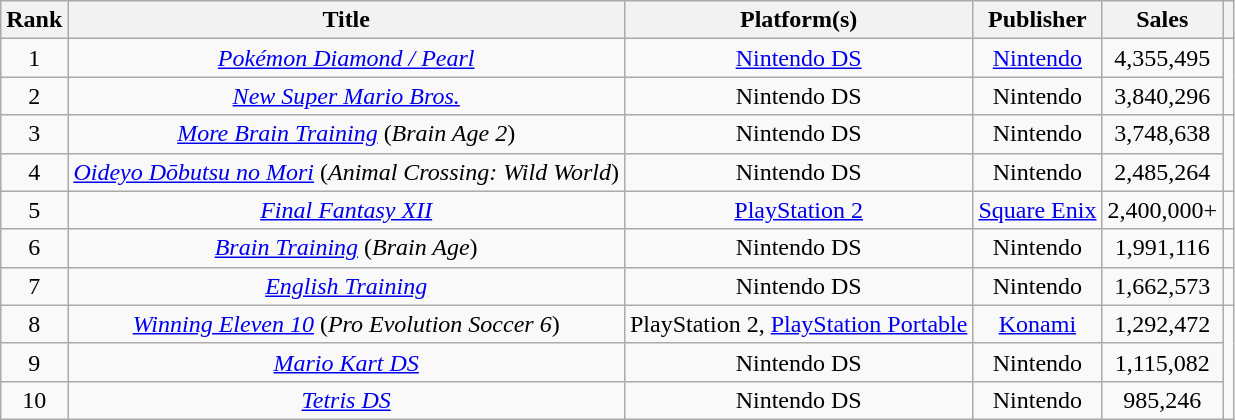<table class="wikitable sortable" style="text-align:center">
<tr>
<th>Rank</th>
<th>Title</th>
<th>Platform(s)</th>
<th>Publisher</th>
<th>Sales</th>
<th class="unsortable"></th>
</tr>
<tr>
<td>1</td>
<td><em><a href='#'>Pokémon Diamond / Pearl</a></em></td>
<td><a href='#'>Nintendo DS</a></td>
<td><a href='#'>Nintendo</a></td>
<td>4,355,495</td>
<td rowspan="2"></td>
</tr>
<tr>
<td>2</td>
<td><em><a href='#'>New Super Mario Bros.</a></em></td>
<td>Nintendo DS</td>
<td>Nintendo</td>
<td>3,840,296</td>
</tr>
<tr>
<td>3</td>
<td><em><a href='#'>More Brain Training</a></em> (<em>Brain Age 2</em>)</td>
<td>Nintendo DS</td>
<td>Nintendo</td>
<td>3,748,638</td>
<td rowspan="2"></td>
</tr>
<tr>
<td>4</td>
<td><em><a href='#'>Oideyo Dōbutsu no Mori</a></em> (<em>Animal Crossing: Wild World</em>)</td>
<td>Nintendo DS</td>
<td>Nintendo</td>
<td>2,485,264</td>
</tr>
<tr>
<td>5</td>
<td><em><a href='#'>Final Fantasy XII</a></em></td>
<td><a href='#'>PlayStation 2</a></td>
<td><a href='#'>Square Enix</a></td>
<td>2,400,000+</td>
<td></td>
</tr>
<tr>
<td>6</td>
<td><em><a href='#'>Brain Training</a></em> (<em>Brain Age</em>)</td>
<td>Nintendo DS</td>
<td>Nintendo</td>
<td>1,991,116</td>
<td></td>
</tr>
<tr>
<td>7</td>
<td><em><a href='#'>English Training</a></em></td>
<td>Nintendo DS</td>
<td>Nintendo</td>
<td>1,662,573</td>
<td></td>
</tr>
<tr>
<td>8</td>
<td><em><a href='#'>Winning Eleven 10</a></em> (<em>Pro Evolution Soccer 6</em>)</td>
<td>PlayStation 2, <a href='#'>PlayStation Portable</a></td>
<td><a href='#'>Konami</a></td>
<td>1,292,472</td>
<td rowspan="3"></td>
</tr>
<tr>
<td>9</td>
<td><em><a href='#'>Mario Kart DS</a></em></td>
<td>Nintendo DS</td>
<td>Nintendo</td>
<td>1,115,082</td>
</tr>
<tr>
<td>10</td>
<td><em><a href='#'>Tetris DS</a></em></td>
<td>Nintendo DS</td>
<td>Nintendo</td>
<td>985,246</td>
</tr>
</table>
